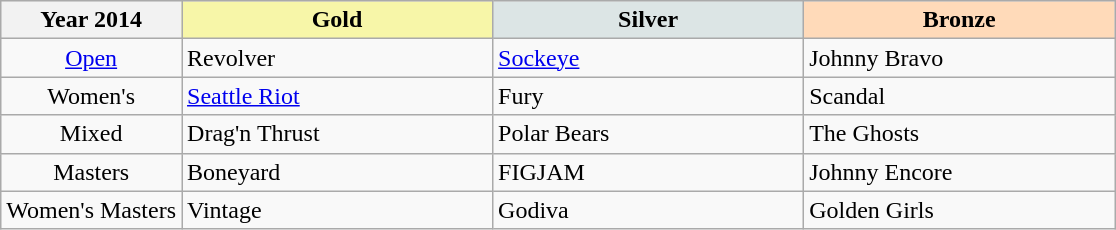<table class="wikitable sortable">
<tr bgcolor="#efefef" align="left">
<th>Year 2014</th>
<th width=200 style="background-color: #F7F6A8;"> Gold</th>
<th width=200 style="background-color: #DCE5E5;"> Silver</th>
<th width=200 style="background-color: #FFDAB9;"> Bronze</th>
</tr>
<tr>
<td align="center"><a href='#'>Open</a></td>
<td>Revolver </td>
<td><a href='#'>Sockeye</a> </td>
<td>Johnny Bravo </td>
</tr>
<tr>
<td align="center">Women's</td>
<td><a href='#'>Seattle Riot</a> </td>
<td>Fury </td>
<td>Scandal </td>
</tr>
<tr>
<td align="center">Mixed</td>
<td>Drag'n Thrust </td>
<td>Polar Bears </td>
<td>The Ghosts </td>
</tr>
<tr>
<td align="center">Masters</td>
<td>Boneyard </td>
<td>FIGJAM </td>
<td>Johnny Encore </td>
</tr>
<tr>
<td align="center">Women's Masters</td>
<td>Vintage </td>
<td>Godiva </td>
<td>Golden Girls </td>
</tr>
</table>
